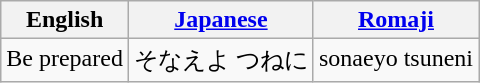<table class="wikitable">
<tr>
<th>English</th>
<th><a href='#'>Japanese</a></th>
<th><a href='#'>Romaji</a></th>
</tr>
<tr style="vertical-align:top">
<td>Be prepared</td>
<td>そなえよ つねに</td>
<td>sonaeyo tsuneni</td>
</tr>
</table>
